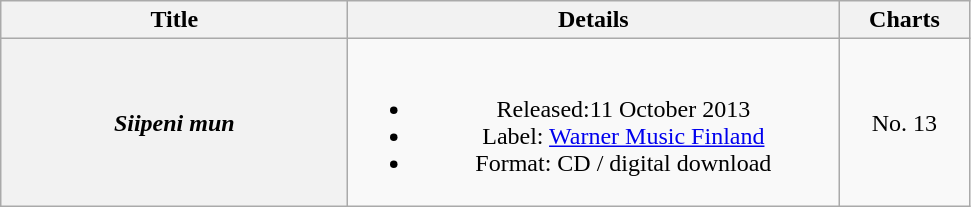<table class="wikitable plainrowheaders" style="text-align:center;" border="1">
<tr>
<th scope="col" style="width:14em;">Title</th>
<th scope="col"  style="width:20em;">Details</th>
<th scope="col" style="width:5em;">Charts</th>
</tr>
<tr>
<th scope="row"><em>Siipeni mun</em></th>
<td><br><ul><li>Released:11 October 2013</li><li>Label: <a href='#'>Warner Music Finland</a></li><li>Format: CD / digital download</li></ul></td>
<td>No. 13</td>
</tr>
</table>
